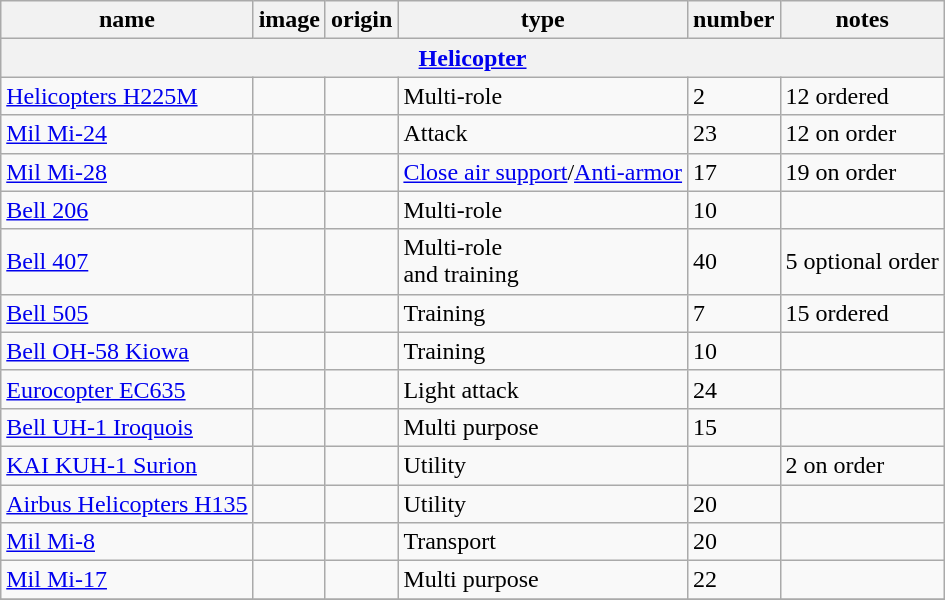<table class="wikitable">
<tr>
<th>name</th>
<th>image</th>
<th>origin</th>
<th>type</th>
<th>number</th>
<th>notes</th>
</tr>
<tr>
<th colspan="6"><a href='#'>Helicopter</a></th>
</tr>
<tr>
<td><a href='#'>Helicopters H225M</a></td>
<td></td>
<td></td>
<td>Multi-role</td>
<td>2</td>
<td>12 ordered</td>
</tr>
<tr>
<td><a href='#'>Mil Mi-24</a></td>
<td></td>
<td></td>
<td>Attack</td>
<td>23</td>
<td>12 on order</td>
</tr>
<tr>
<td><a href='#'>Mil Mi-28</a></td>
<td></td>
<td></td>
<td><a href='#'>Close air support</a>/<a href='#'>Anti-armor</a></td>
<td>17</td>
<td>19 on order</td>
</tr>
<tr>
<td><a href='#'>Bell 206</a></td>
<td></td>
<td></td>
<td>Multi-role</td>
<td>10</td>
<td></td>
</tr>
<tr>
<td><a href='#'>Bell 407</a></td>
<td></td>
<td></td>
<td>Multi-role<br>and training</td>
<td>40</td>
<td>5 optional order</td>
</tr>
<tr>
<td><a href='#'>Bell 505</a></td>
<td></td>
<td></td>
<td>Training</td>
<td>7</td>
<td>15 ordered</td>
</tr>
<tr>
<td><a href='#'>Bell OH-58 Kiowa</a></td>
<td></td>
<td></td>
<td>Training</td>
<td>10</td>
<td></td>
</tr>
<tr>
<td><a href='#'>Eurocopter EC635</a></td>
<td></td>
<td></td>
<td>Light attack</td>
<td>24</td>
<td></td>
</tr>
<tr>
<td><a href='#'>Bell UH-1 Iroquois</a></td>
<td></td>
<td></td>
<td>Multi purpose</td>
<td>15</td>
<td></td>
</tr>
<tr>
<td><a href='#'>KAI KUH-1 Surion</a></td>
<td></td>
<td></td>
<td>Utility</td>
<td></td>
<td>2 on order</td>
</tr>
<tr>
<td><a href='#'>Airbus Helicopters H135</a></td>
<td></td>
<td></td>
<td>Utility</td>
<td>20</td>
<td></td>
</tr>
<tr>
<td><a href='#'>Mil Mi-8</a></td>
<td></td>
<td></td>
<td>Transport</td>
<td>20</td>
<td></td>
</tr>
<tr>
<td><a href='#'>Mil Mi-17</a></td>
<td></td>
<td></td>
<td>Multi purpose</td>
<td>22</td>
<td></td>
</tr>
<tr>
</tr>
</table>
